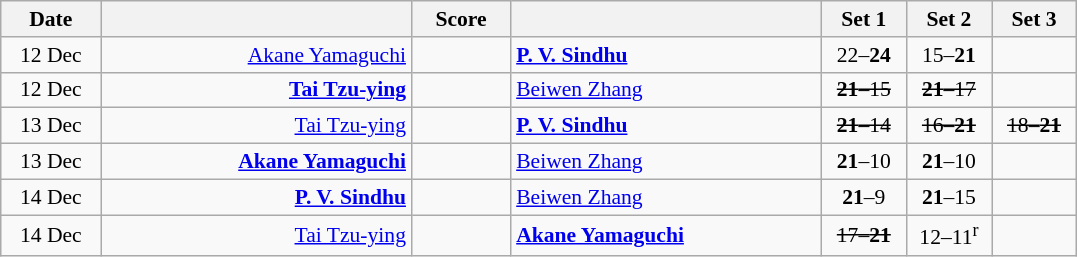<table class="wikitable"style="text-align: center; font-size:90%">
<tr>
<th width="60">Date</th>
<th align="right" width="200"></th>
<th width="60">Score</th>
<th align="left" width="200"></th>
<th width="50">Set 1</th>
<th width="50">Set 2</th>
<th width="50">Set 3</th>
</tr>
<tr>
<td>12 Dec</td>
<td align="right"><a href='#'>Akane Yamaguchi</a> </td>
<td align="center"></td>
<td align="left"><strong> <a href='#'>P. V. Sindhu</a></strong></td>
<td>22–<strong>24</strong></td>
<td>15–<strong>21</strong></td>
<td></td>
</tr>
<tr>
<td>12 Dec</td>
<td align="right"><strong><a href='#'>Tai Tzu-ying</a> </strong></td>
<td align="center"></td>
<td align="left"> <a href='#'>Beiwen Zhang</a></td>
<td><s><strong>21</strong>–15</s></td>
<td><s><strong>21</strong>–17</s></td>
<td></td>
</tr>
<tr>
<td>13 Dec</td>
<td align="right"><a href='#'>Tai Tzu-ying</a> </td>
<td align="center"></td>
<td align="left"><strong> <a href='#'>P. V. Sindhu</a></strong></td>
<td><s><strong>21</strong>–14</s></td>
<td><s>16–<strong>21</strong></s></td>
<td><s>18–<strong>21</strong></s></td>
</tr>
<tr>
<td>13 Dec</td>
<td align="right"><strong><a href='#'>Akane Yamaguchi</a> </strong></td>
<td align="center"></td>
<td align="left"> <a href='#'>Beiwen Zhang</a></td>
<td><strong>21</strong>–10</td>
<td><strong>21</strong>–10</td>
<td></td>
</tr>
<tr>
<td>14 Dec</td>
<td align="right"><strong><a href='#'>P. V. Sindhu</a> </strong></td>
<td align="center"></td>
<td align="left"> <a href='#'>Beiwen Zhang</a></td>
<td><strong>21</strong>–9</td>
<td><strong>21</strong>–15</td>
<td></td>
</tr>
<tr>
<td>14 Dec</td>
<td align="right"><a href='#'>Tai Tzu-ying</a> </td>
<td align="center"></td>
<td align="left"><strong> <a href='#'>Akane Yamaguchi</a></strong></td>
<td><s>17–<strong>21</strong></s></td>
<td>12–11<sup>r</sup></td>
<td></td>
</tr>
</table>
